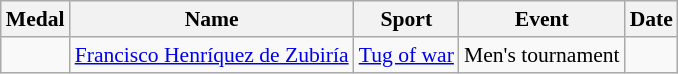<table class="wikitable sortable" style="font-size:90%">
<tr>
<th>Medal</th>
<th>Name</th>
<th>Sport</th>
<th>Event</th>
<th>Date</th>
</tr>
<tr>
<td></td>
<td><a href='#'>Francisco Henríquez de Zubiría</a></td>
<td><a href='#'>Tug of war</a></td>
<td>Men's tournament</td>
<td></td>
</tr>
</table>
